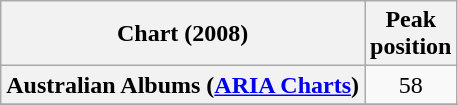<table class="wikitable sortable plainrowheaders" style="text-align:center">
<tr>
<th scope="col">Chart (2008)</th>
<th scope="col">Peak<br> position</th>
</tr>
<tr>
<th scope="row">Australian Albums (<a href='#'>ARIA Charts</a>)</th>
<td>58</td>
</tr>
<tr>
</tr>
<tr>
</tr>
</table>
